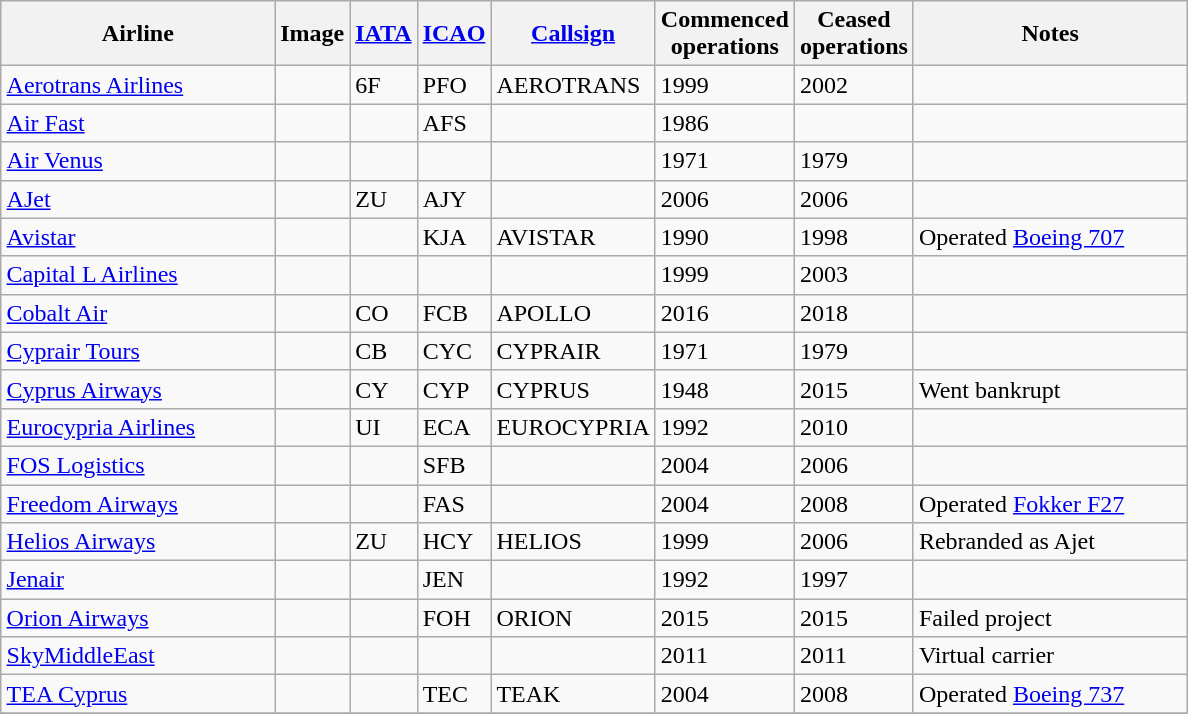<table class="wikitable sortable" style="border-collapse:collapse; margin:auto;" border="1" cellpadding="3">
<tr valign="middle">
<th style="width:175px;">Airline</th>
<th>Image</th>
<th><a href='#'>IATA</a></th>
<th><a href='#'>ICAO</a></th>
<th><a href='#'>Callsign</a></th>
<th>Commenced<br>operations</th>
<th>Ceased<br>operations</th>
<th style="width:175px;">Notes</th>
</tr>
<tr>
<td><a href='#'>Aerotrans Airlines</a></td>
<td></td>
<td>6F</td>
<td>PFO</td>
<td>AEROTRANS</td>
<td>1999</td>
<td>2002</td>
<td></td>
</tr>
<tr>
<td><a href='#'>Air Fast</a></td>
<td></td>
<td></td>
<td>AFS</td>
<td></td>
<td>1986</td>
<td></td>
<td></td>
</tr>
<tr>
<td><a href='#'>Air Venus</a></td>
<td></td>
<td></td>
<td></td>
<td></td>
<td>1971</td>
<td>1979</td>
<td></td>
</tr>
<tr>
<td><a href='#'>AJet</a></td>
<td></td>
<td>ZU</td>
<td>AJY</td>
<td></td>
<td>2006</td>
<td>2006</td>
<td></td>
</tr>
<tr>
<td><a href='#'>Avistar</a></td>
<td></td>
<td></td>
<td>KJA</td>
<td>AVISTAR</td>
<td>1990</td>
<td>1998</td>
<td>Operated <a href='#'>Boeing 707</a></td>
</tr>
<tr>
<td><a href='#'>Capital L Airlines</a></td>
<td></td>
<td></td>
<td></td>
<td></td>
<td>1999</td>
<td>2003</td>
<td></td>
</tr>
<tr>
<td><a href='#'>Cobalt Air</a></td>
<td></td>
<td>CO</td>
<td>FCB</td>
<td>APOLLO</td>
<td>2016</td>
<td>2018</td>
<td></td>
</tr>
<tr>
<td><a href='#'>Cyprair Tours</a></td>
<td></td>
<td>CB</td>
<td>CYC</td>
<td>CYPRAIR</td>
<td>1971</td>
<td>1979</td>
<td></td>
</tr>
<tr>
<td><a href='#'>Cyprus Airways</a></td>
<td></td>
<td>CY</td>
<td>CYP</td>
<td>CYPRUS</td>
<td>1948</td>
<td>2015</td>
<td>Went bankrupt</td>
</tr>
<tr>
<td><a href='#'>Eurocypria Airlines</a></td>
<td></td>
<td>UI</td>
<td>ECA</td>
<td>EUROCYPRIA</td>
<td>1992</td>
<td>2010</td>
<td></td>
</tr>
<tr>
<td><a href='#'>FOS Logistics</a></td>
<td></td>
<td></td>
<td>SFB</td>
<td></td>
<td>2004</td>
<td>2006</td>
<td></td>
</tr>
<tr>
<td><a href='#'>Freedom Airways</a></td>
<td></td>
<td></td>
<td>FAS</td>
<td></td>
<td>2004</td>
<td>2008</td>
<td>Operated <a href='#'>Fokker F27</a></td>
</tr>
<tr>
<td><a href='#'>Helios Airways</a></td>
<td></td>
<td>ZU</td>
<td>HCY</td>
<td>HELIOS</td>
<td>1999</td>
<td>2006</td>
<td>Rebranded as Ajet</td>
</tr>
<tr>
<td><a href='#'>Jenair</a></td>
<td></td>
<td></td>
<td>JEN</td>
<td></td>
<td>1992</td>
<td>1997</td>
<td></td>
</tr>
<tr>
<td><a href='#'>Orion Airways</a></td>
<td></td>
<td></td>
<td>FOH</td>
<td>ORION</td>
<td>2015</td>
<td>2015</td>
<td>Failed project</td>
</tr>
<tr>
<td><a href='#'>SkyMiddleEast</a></td>
<td></td>
<td></td>
<td></td>
<td></td>
<td>2011</td>
<td>2011</td>
<td>Virtual carrier</td>
</tr>
<tr>
<td><a href='#'>TEA Cyprus</a></td>
<td></td>
<td></td>
<td>TEC</td>
<td>TEAK</td>
<td>2004</td>
<td>2008</td>
<td>Operated <a href='#'>Boeing 737</a></td>
</tr>
<tr>
</tr>
</table>
